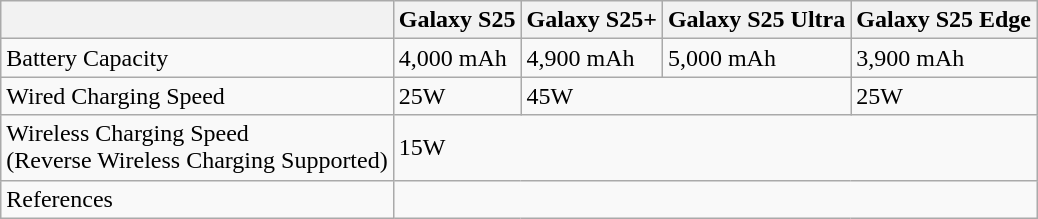<table class="wikitable defaultcenter">
<tr>
<th></th>
<th>Galaxy S25</th>
<th>Galaxy S25+</th>
<th>Galaxy S25 Ultra</th>
<th>Galaxy S25 Edge</th>
</tr>
<tr>
<td>Battery Capacity</td>
<td>4,000 mAh</td>
<td>4,900 mAh</td>
<td>5,000 mAh</td>
<td>3,900 mAh</td>
</tr>
<tr>
<td>Wired Charging Speed</td>
<td>25W</td>
<td colspan="2">45W</td>
<td>25W</td>
</tr>
<tr>
<td>Wireless Charging Speed<br>(Reverse Wireless Charging Supported)</td>
<td colspan="4">15W</td>
</tr>
<tr>
<td>References</td>
<td colspan="4"><br></td>
</tr>
</table>
